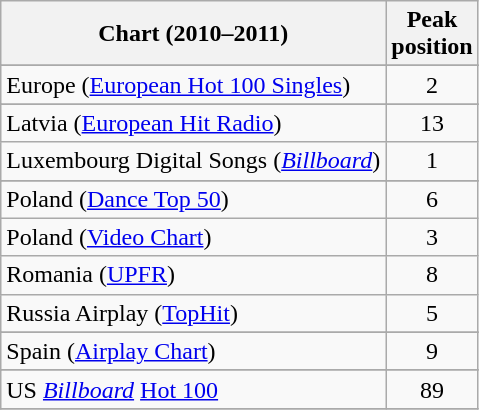<table class="wikitable sortable">
<tr>
<th>Chart (2010–2011)</th>
<th>Peak<br>position</th>
</tr>
<tr>
</tr>
<tr>
</tr>
<tr>
</tr>
<tr>
</tr>
<tr>
</tr>
<tr>
</tr>
<tr>
</tr>
<tr>
</tr>
<tr>
<td>Europe (<a href='#'>European Hot 100 Singles</a>)</td>
<td style="text-align:center;">2</td>
</tr>
<tr>
</tr>
<tr>
</tr>
<tr>
</tr>
<tr>
</tr>
<tr>
</tr>
<tr>
</tr>
<tr>
</tr>
<tr>
</tr>
<tr>
<td>Latvia (<a href='#'>European Hit Radio</a>)</td>
<td style="text-align:center;">13</td>
</tr>
<tr>
<td>Luxembourg Digital Songs (<em><a href='#'>Billboard</a></em>)</td>
<td style="text-align:center;">1</td>
</tr>
<tr>
</tr>
<tr>
</tr>
<tr>
</tr>
<tr>
</tr>
<tr>
</tr>
<tr>
<td>Poland (<a href='#'>Dance Top 50</a>)</td>
<td align="center">6</td>
</tr>
<tr>
<td>Poland (<a href='#'>Video Chart</a>)</td>
<td align=center>3</td>
</tr>
<tr>
<td>Romania (<a href='#'>UPFR</a>)</td>
<td style="text-align:center;">8</td>
</tr>
<tr>
<td>Russia Airplay (<a href='#'>TopHit</a>)</td>
<td style="text-align:center;">5</td>
</tr>
<tr>
</tr>
<tr>
</tr>
<tr>
</tr>
<tr>
<td>Spain (<a href='#'>Airplay Chart</a>)</td>
<td style="text-align:center;">9</td>
</tr>
<tr>
</tr>
<tr>
</tr>
<tr>
</tr>
<tr>
</tr>
<tr>
</tr>
<tr>
<td>US <em><a href='#'>Billboard</a></em> <a href='#'>Hot 100</a></td>
<td style="text-align:center;">89</td>
</tr>
<tr>
</tr>
</table>
